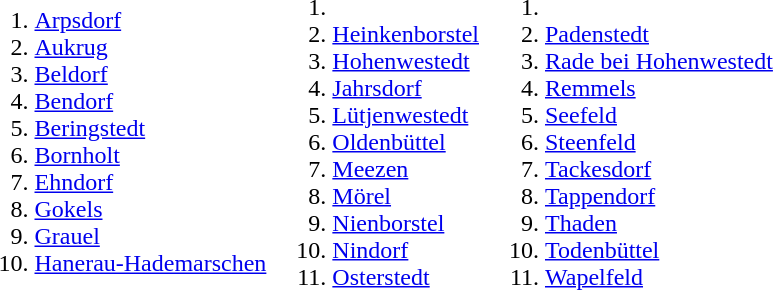<table>
<tr>
<td><br><ol><li><a href='#'>Arpsdorf</a></li><li><a href='#'>Aukrug</a></li><li><a href='#'>Beldorf</a></li><li><a href='#'>Bendorf</a></li><li><a href='#'>Beringstedt</a></li><li><a href='#'>Bornholt</a></li><li><a href='#'>Ehndorf</a></li><li><a href='#'>Gokels</a></li><li><a href='#'>Grauel</a></li><li><a href='#'>Hanerau-Hademarschen</a></li></ol></td>
<td><br><ol><li><li><a href='#'>Heinkenborstel</a></li><li><a href='#'>Hohenwestedt</a></li><li><a href='#'>Jahrsdorf</a></li><li><a href='#'>Lütjenwestedt</a></li><li><a href='#'>Oldenbüttel</a></li><li><a href='#'>Meezen</a></li><li><a href='#'>Mörel</a></li><li><a href='#'>Nienborstel</a></li><li><a href='#'>Nindorf</a></li><li><a href='#'>Osterstedt</a></li></ol></td>
<td><br><ol><li><li><a href='#'>Padenstedt</a></li><li><a href='#'>Rade bei Hohenwestedt</a></li><li><a href='#'>Remmels</a></li><li><a href='#'>Seefeld</a></li><li><a href='#'>Steenfeld</a></li><li><a href='#'>Tackesdorf</a></li><li><a href='#'>Tappendorf</a></li><li><a href='#'>Thaden</a></li><li><a href='#'>Todenbüttel</a></li><li><a href='#'>Wapelfeld</a></li></ol></td>
</tr>
</table>
